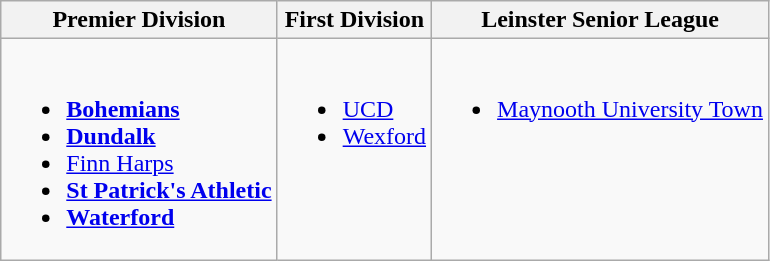<table class="wikitable">
<tr>
<th>Premier Division</th>
<th>First Division</th>
<th>Leinster Senior League</th>
</tr>
<tr>
<td valign="top"><br><ul><li><strong><a href='#'>Bohemians</a></strong></li><li><strong><a href='#'>Dundalk</a></strong></li><li><a href='#'>Finn Harps</a></li><li><strong><a href='#'>St Patrick's Athletic</a></strong></li><li><strong><a href='#'>Waterford</a></strong></li></ul></td>
<td valign="top"><br><ul><li><a href='#'>UCD</a></li><li><a href='#'>Wexford</a></li></ul></td>
<td valign="top"><br><ul><li><a href='#'>Maynooth University Town</a></li></ul></td>
</tr>
</table>
